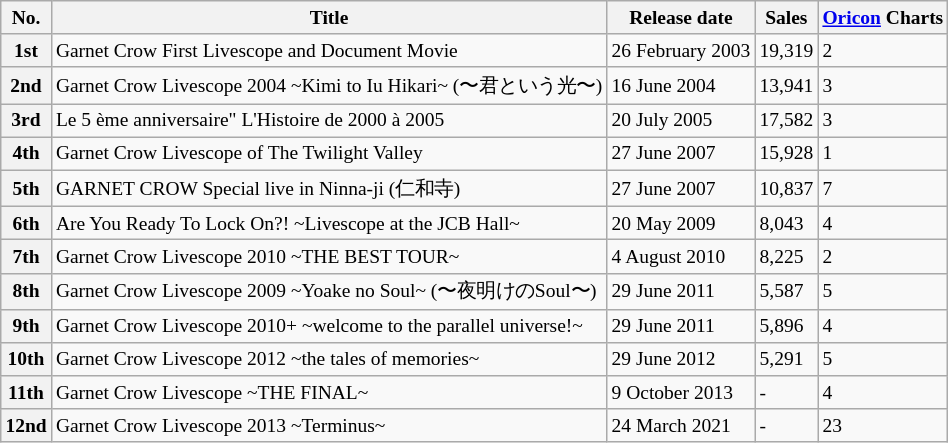<table class=wikitable style="font-size:small">
<tr>
<th>No.</th>
<th>Title</th>
<th>Release date</th>
<th>Sales</th>
<th><a href='#'>Oricon</a> Charts</th>
</tr>
<tr>
<th>1st</th>
<td>Garnet Crow First Livescope and Document Movie</td>
<td>26 February 2003</td>
<td>19,319</td>
<td>2</td>
</tr>
<tr>
<th>2nd</th>
<td>Garnet Crow Livescope 2004 ~Kimi to Iu Hikari~ (〜君という光〜)</td>
<td>16 June 2004</td>
<td>13,941</td>
<td>3</td>
</tr>
<tr>
<th>3rd</th>
<td>Le 5 ème anniversaire" L'Histoire de 2000 à 2005</td>
<td>20 July 2005</td>
<td>17,582</td>
<td>3</td>
</tr>
<tr>
<th>4th</th>
<td>Garnet Crow Livescope of The Twilight Valley</td>
<td>27 June 2007</td>
<td>15,928</td>
<td>1</td>
</tr>
<tr>
<th>5th</th>
<td>GARNET CROW Special live in Ninna-ji (仁和寺)</td>
<td>27 June 2007</td>
<td>10,837</td>
<td>7</td>
</tr>
<tr>
<th>6th</th>
<td>Are You Ready To Lock On?! ~Livescope at the JCB Hall~</td>
<td>20 May 2009</td>
<td>8,043</td>
<td>4</td>
</tr>
<tr>
<th>7th</th>
<td>Garnet Crow Livescope 2010 ~THE BEST TOUR~</td>
<td>4 August 2010</td>
<td>8,225</td>
<td>2</td>
</tr>
<tr>
<th>8th</th>
<td>Garnet Crow Livescope 2009 ~Yoake no Soul~ (〜夜明けのSoul〜)</td>
<td>29 June 2011</td>
<td>5,587</td>
<td>5</td>
</tr>
<tr>
<th>9th</th>
<td>Garnet Crow Livescope 2010+ ~welcome to the parallel universe!~</td>
<td>29 June 2011</td>
<td>5,896</td>
<td>4</td>
</tr>
<tr>
<th>10th</th>
<td>Garnet Crow Livescope 2012 ~the tales of memories~</td>
<td>29 June 2012</td>
<td>5,291</td>
<td>5</td>
</tr>
<tr>
<th>11th</th>
<td>Garnet Crow Livescope ~THE FINAL~</td>
<td>9 October 2013</td>
<td>-</td>
<td>4</td>
</tr>
<tr>
<th>12nd</th>
<td>Garnet Crow Livescope 2013 ~Terminus~</td>
<td>24 March 2021</td>
<td>-</td>
<td>23</td>
</tr>
</table>
